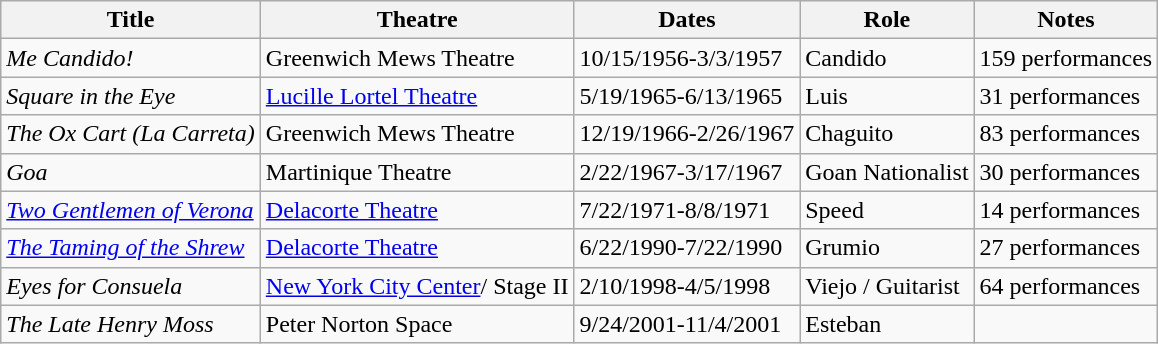<table class="wikitable">
<tr>
<th>Title</th>
<th>Theatre</th>
<th>Dates</th>
<th>Role</th>
<th>Notes</th>
</tr>
<tr>
<td><em>Me Candido!</em></td>
<td>Greenwich Mews Theatre</td>
<td>10/15/1956-3/3/1957</td>
<td>Candido</td>
<td>159 performances</td>
</tr>
<tr>
<td><em>Square in the Eye</em></td>
<td><a href='#'>Lucille Lortel Theatre</a></td>
<td>5/19/1965-6/13/1965</td>
<td>Luis</td>
<td>31 performances</td>
</tr>
<tr>
<td><em>The Ox Cart (La Carreta)</em></td>
<td>Greenwich Mews Theatre</td>
<td>12/19/1966-2/26/1967</td>
<td>Chaguito</td>
<td>83 performances</td>
</tr>
<tr>
<td><em>Goa</em></td>
<td>Martinique Theatre</td>
<td>2/22/1967-3/17/1967</td>
<td>Goan Nationalist</td>
<td>30 performances</td>
</tr>
<tr>
<td><em><a href='#'>Two Gentlemen of Verona</a></em></td>
<td><a href='#'>Delacorte Theatre</a><br></td>
<td>7/22/1971-8/8/1971</td>
<td>Speed</td>
<td>14 performances</td>
</tr>
<tr>
<td><em><a href='#'>The Taming of the Shrew</a></em></td>
<td><a href='#'>Delacorte Theatre</a><br></td>
<td>6/22/1990-7/22/1990</td>
<td>Grumio</td>
<td>27 performances</td>
</tr>
<tr>
<td><em>Eyes for Consuela</em></td>
<td><a href='#'>New York City Center</a>/ Stage II</td>
<td>2/10/1998-4/5/1998</td>
<td>Viejo / Guitarist</td>
<td>64 performances</td>
</tr>
<tr>
<td><em>The Late Henry Moss</em></td>
<td>Peter Norton Space</td>
<td>9/24/2001-11/4/2001</td>
<td>Esteban</td>
<td></td>
</tr>
</table>
